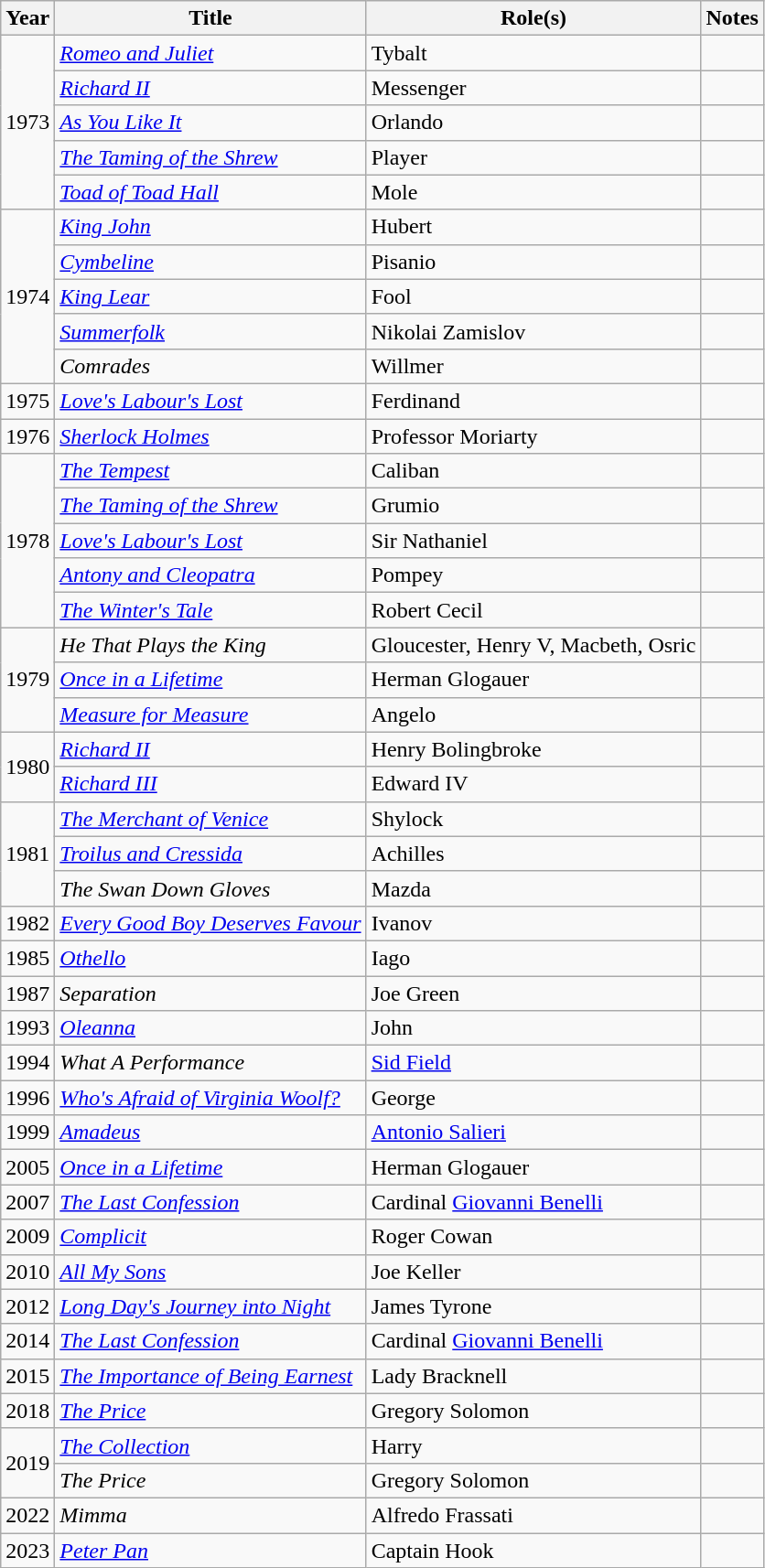<table class="wikitable">
<tr>
<th>Year</th>
<th>Title</th>
<th>Role(s)</th>
<th>Notes</th>
</tr>
<tr>
<td rowspan="5">1973</td>
<td><em><a href='#'>Romeo and Juliet</a></em></td>
<td>Tybalt</td>
<td></td>
</tr>
<tr>
<td><a href='#'><em>Richard II</em></a></td>
<td>Messenger</td>
<td></td>
</tr>
<tr>
<td><em><a href='#'>As You Like It</a></em></td>
<td>Orlando</td>
<td></td>
</tr>
<tr>
<td><em><a href='#'>The Taming of the Shrew</a></em></td>
<td>Player</td>
<td></td>
</tr>
<tr>
<td><em><a href='#'>Toad of Toad Hall</a></em></td>
<td>Mole</td>
<td></td>
</tr>
<tr>
<td rowspan="5">1974</td>
<td><a href='#'><em>King John</em></a></td>
<td>Hubert</td>
<td></td>
</tr>
<tr>
<td><em><a href='#'>Cymbeline</a></em></td>
<td>Pisanio</td>
<td></td>
</tr>
<tr>
<td><em><a href='#'>King Lear</a></em></td>
<td>Fool</td>
<td></td>
</tr>
<tr>
<td><em><a href='#'>Summerfolk</a></em></td>
<td>Nikolai Zamislov</td>
<td></td>
</tr>
<tr>
<td><em>Comrades</em></td>
<td>Willmer</td>
<td></td>
</tr>
<tr>
<td>1975</td>
<td><em><a href='#'>Love's Labour's Lost</a></em></td>
<td>Ferdinand</td>
<td></td>
</tr>
<tr>
<td>1976</td>
<td><em><a href='#'>Sherlock Holmes</a></em></td>
<td>Professor Moriarty</td>
<td></td>
</tr>
<tr>
<td rowspan="5">1978</td>
<td><em><a href='#'>The Tempest</a></em></td>
<td>Caliban</td>
<td></td>
</tr>
<tr>
<td><em><a href='#'>The Taming of the Shrew</a></em></td>
<td>Grumio</td>
<td></td>
</tr>
<tr>
<td><em><a href='#'>Love's Labour's Lost</a></em></td>
<td>Sir Nathaniel</td>
<td></td>
</tr>
<tr>
<td><em><a href='#'>Antony and Cleopatra</a></em></td>
<td>Pompey</td>
<td></td>
</tr>
<tr>
<td><em><a href='#'>The Winter's Tale</a></em></td>
<td>Robert Cecil</td>
<td></td>
</tr>
<tr>
<td rowspan="3">1979</td>
<td><em>He That Plays the King</em></td>
<td>Gloucester, Henry V, Macbeth, Osric</td>
<td></td>
</tr>
<tr>
<td><a href='#'><em>Once in a Lifetime</em></a></td>
<td>Herman Glogauer</td>
<td></td>
</tr>
<tr>
<td><em><a href='#'>Measure for Measure</a></em></td>
<td>Angelo</td>
<td></td>
</tr>
<tr>
<td rowspan="2">1980</td>
<td><a href='#'><em>Richard II</em></a></td>
<td>Henry Bolingbroke</td>
<td></td>
</tr>
<tr>
<td><a href='#'><em>Richard III</em></a></td>
<td>Edward IV</td>
<td></td>
</tr>
<tr>
<td rowspan="3">1981</td>
<td><em><a href='#'>The Merchant of Venice</a></em></td>
<td>Shylock</td>
<td></td>
</tr>
<tr>
<td><em><a href='#'>Troilus and Cressida</a></em></td>
<td>Achilles</td>
<td></td>
</tr>
<tr>
<td><em>The Swan Down Gloves</em></td>
<td>Mazda</td>
<td></td>
</tr>
<tr>
<td>1982</td>
<td><a href='#'><em>Every Good Boy Deserves Favour</em></a></td>
<td>Ivanov</td>
<td></td>
</tr>
<tr>
<td>1985</td>
<td><em><a href='#'>Othello</a></em></td>
<td>Iago</td>
<td></td>
</tr>
<tr>
<td>1987</td>
<td><em>Separation</em></td>
<td>Joe Green</td>
<td></td>
</tr>
<tr>
<td>1993</td>
<td><a href='#'><em>Oleanna</em></a></td>
<td>John</td>
<td></td>
</tr>
<tr>
<td>1994</td>
<td><em>What A Performance</em></td>
<td><a href='#'>Sid Field</a></td>
<td></td>
</tr>
<tr>
<td>1996</td>
<td><em><a href='#'>Who's Afraid of Virginia Woolf?</a></em></td>
<td>George</td>
<td></td>
</tr>
<tr>
<td>1999</td>
<td><a href='#'><em>Amadeus</em></a></td>
<td><a href='#'>Antonio Salieri</a></td>
<td></td>
</tr>
<tr>
<td>2005</td>
<td><a href='#'><em>Once in a Lifetime</em></a></td>
<td>Herman Glogauer</td>
<td></td>
</tr>
<tr>
<td>2007</td>
<td><em><a href='#'>The Last Confession</a></em></td>
<td>Cardinal <a href='#'>Giovanni Benelli</a></td>
<td></td>
</tr>
<tr>
<td>2009</td>
<td><a href='#'><em>Complicit</em></a></td>
<td>Roger Cowan</td>
<td></td>
</tr>
<tr>
<td>2010</td>
<td><em><a href='#'>All My Sons</a></em></td>
<td>Joe Keller</td>
<td></td>
</tr>
<tr>
<td>2012</td>
<td><em><a href='#'>Long Day's Journey into Night</a></em></td>
<td>James Tyrone</td>
<td></td>
</tr>
<tr>
<td>2014</td>
<td><em><a href='#'>The Last Confession</a></em></td>
<td>Cardinal <a href='#'>Giovanni Benelli</a></td>
<td></td>
</tr>
<tr>
<td>2015</td>
<td><em><a href='#'>The Importance of Being Earnest</a></em></td>
<td>Lady Bracknell</td>
<td></td>
</tr>
<tr>
<td>2018</td>
<td><a href='#'><em>The Price</em></a></td>
<td>Gregory Solomon</td>
<td></td>
</tr>
<tr>
<td rowspan="2">2019</td>
<td><a href='#'><em>The Collection</em></a></td>
<td>Harry</td>
<td></td>
</tr>
<tr>
<td><em>The Price</em></td>
<td>Gregory Solomon</td>
<td></td>
</tr>
<tr>
<td>2022</td>
<td><em>Mimma</em></td>
<td>Alfredo Frassati</td>
<td></td>
</tr>
<tr>
<td>2023</td>
<td><em><a href='#'>Peter Pan</a></em></td>
<td>Captain Hook</td>
<td></td>
</tr>
</table>
